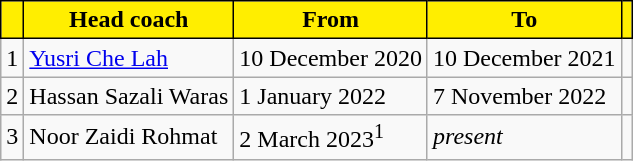<table class="wikitable">
<tr>
<th style="background:#FFEE00; color:black; border:1px solid black;"></th>
<th style="background:#FFEE00; color:black; border:1px solid black;">Head coach</th>
<th style="background:#FFEE00; color:black; border:1px solid black;">From</th>
<th style="background:#FFEE00; color:black; border:1px solid black;">To</th>
<th style="background:#FFEE00; color:black; border:1px solid black;"></th>
</tr>
<tr>
<td align=center>1</td>
<td> <a href='#'>Yusri Che Lah</a></td>
<td>10 December 2020</td>
<td>10 December 2021</td>
<td align=center></td>
</tr>
<tr>
<td align=center>2</td>
<td> Hassan Sazali Waras</td>
<td>1 January 2022</td>
<td>7 November 2022</td>
<td align=center></td>
</tr>
<tr>
<td align=center>3</td>
<td> Noor Zaidi Rohmat</td>
<td>2 March 2023<sup>1</sup></td>
<td><em>present</em></td>
<td align=center></td>
</tr>
</table>
